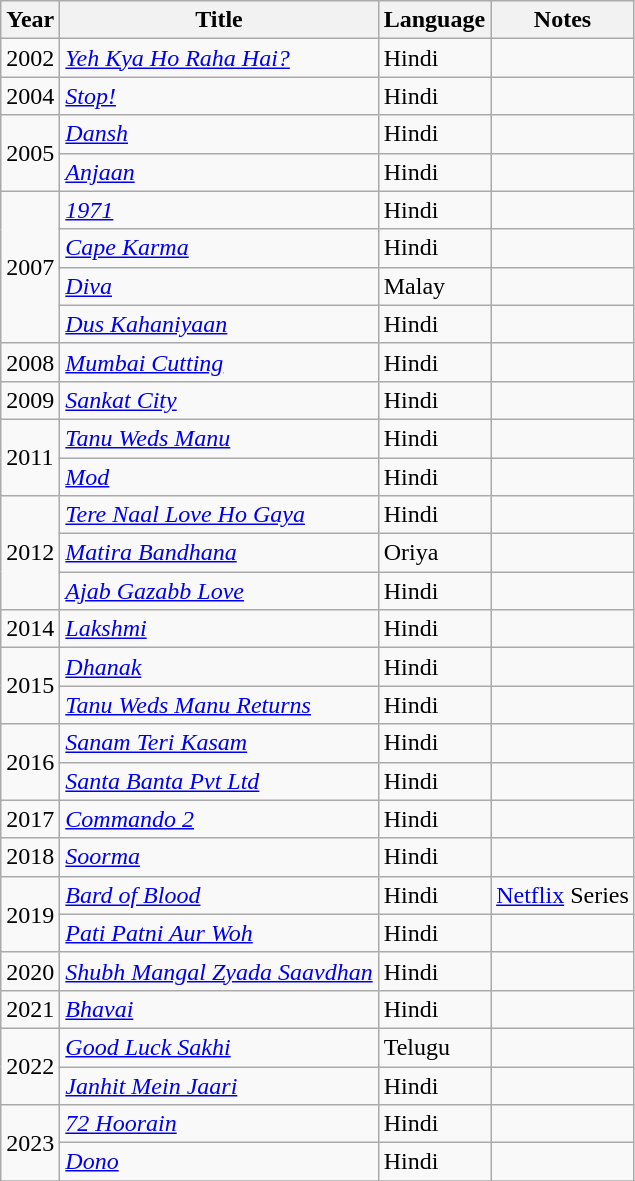<table class="wikitable sortable">
<tr>
<th>Year</th>
<th>Title</th>
<th>Language</th>
<th class="unsortable">Notes</th>
</tr>
<tr>
<td>2002</td>
<td><em><a href='#'>Yeh Kya Ho Raha Hai?</a></em></td>
<td>Hindi</td>
<td></td>
</tr>
<tr>
<td>2004</td>
<td><em><a href='#'>Stop!</a></em></td>
<td>Hindi</td>
<td></td>
</tr>
<tr>
<td rowspan="2">2005</td>
<td><em><a href='#'>Dansh</a></em></td>
<td>Hindi</td>
<td></td>
</tr>
<tr>
<td><em><a href='#'>Anjaan</a></em></td>
<td>Hindi</td>
<td></td>
</tr>
<tr>
<td rowspan="4">2007</td>
<td><em><a href='#'>1971</a></em></td>
<td>Hindi</td>
<td></td>
</tr>
<tr>
<td><em><a href='#'>Cape Karma</a></em></td>
<td>Hindi</td>
<td></td>
</tr>
<tr>
<td><em><a href='#'>Diva</a></em></td>
<td>Malay</td>
<td></td>
</tr>
<tr>
<td><em><a href='#'>Dus Kahaniyaan</a></em></td>
<td>Hindi</td>
<td></td>
</tr>
<tr>
<td>2008</td>
<td><em><a href='#'>Mumbai Cutting</a></em></td>
<td>Hindi</td>
<td></td>
</tr>
<tr>
<td>2009</td>
<td><em><a href='#'>Sankat City</a></em></td>
<td>Hindi</td>
<td></td>
</tr>
<tr>
<td rowspan="2">2011</td>
<td><em><a href='#'>Tanu Weds Manu</a></em></td>
<td>Hindi</td>
<td></td>
</tr>
<tr>
<td><em><a href='#'>Mod</a></em></td>
<td>Hindi</td>
<td></td>
</tr>
<tr>
<td rowspan="3">2012</td>
<td><em><a href='#'>Tere Naal Love Ho Gaya</a></em></td>
<td>Hindi</td>
<td></td>
</tr>
<tr>
<td><em><a href='#'>Matira Bandhana</a></em></td>
<td>Oriya</td>
<td></td>
</tr>
<tr>
<td><em><a href='#'>Ajab Gazabb Love</a></em></td>
<td>Hindi</td>
<td></td>
</tr>
<tr>
<td>2014</td>
<td><em><a href='#'>Lakshmi</a></em></td>
<td>Hindi</td>
<td></td>
</tr>
<tr>
<td rowspan="2">2015</td>
<td><em><a href='#'>Dhanak</a></em></td>
<td>Hindi</td>
<td></td>
</tr>
<tr>
<td><em><a href='#'>Tanu Weds Manu Returns</a></em></td>
<td>Hindi</td>
<td></td>
</tr>
<tr>
<td rowspan="2">2016</td>
<td><em><a href='#'>Sanam Teri Kasam</a></em></td>
<td>Hindi</td>
<td></td>
</tr>
<tr>
<td><em><a href='#'>Santa Banta Pvt Ltd</a></em></td>
<td>Hindi</td>
<td></td>
</tr>
<tr>
<td>2017</td>
<td><em><a href='#'>Commando 2</a></em></td>
<td>Hindi</td>
<td></td>
</tr>
<tr>
<td>2018</td>
<td><em><a href='#'>Soorma</a></em></td>
<td>Hindi</td>
<td></td>
</tr>
<tr>
<td rowspan="2">2019</td>
<td><em><a href='#'>Bard of Blood</a></em></td>
<td>Hindi</td>
<td><a href='#'>Netflix</a> Series</td>
</tr>
<tr>
<td><em><a href='#'>Pati Patni Aur Woh</a></em></td>
<td>Hindi</td>
<td></td>
</tr>
<tr>
<td>2020</td>
<td><em><a href='#'>Shubh Mangal Zyada Saavdhan</a></em></td>
<td>Hindi</td>
<td></td>
</tr>
<tr>
<td>2021</td>
<td><em><a href='#'>Bhavai</a></em></td>
<td>Hindi</td>
<td></td>
</tr>
<tr>
<td rowspan="2">2022</td>
<td><em><a href='#'>Good Luck Sakhi</a></em></td>
<td>Telugu</td>
<td></td>
</tr>
<tr>
<td><em><a href='#'>Janhit Mein Jaari</a></em></td>
<td>Hindi</td>
<td></td>
</tr>
<tr>
<td rowspan="2">2023</td>
<td><em><a href='#'>72 Hoorain</a></em></td>
<td>Hindi</td>
<td></td>
</tr>
<tr>
<td><em><a href='#'>Dono</a></em></td>
<td>Hindi</td>
<td></td>
</tr>
<tr>
</tr>
</table>
